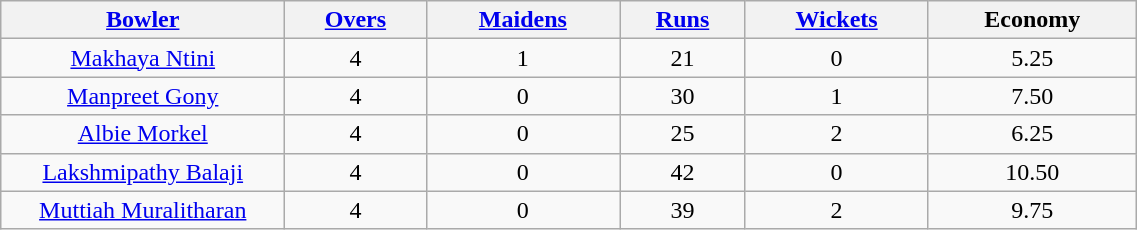<table border="1" cellpadding="1" cellspacing="0" style="border: gray solid 1px; border-collapse: collapse; text-align: center; width: 60%;" class=wikitable>
<tr>
<th width="25%"><a href='#'>Bowler</a></th>
<th><a href='#'>Overs</a></th>
<th><a href='#'>Maidens</a></th>
<th><a href='#'>Runs</a></th>
<th><a href='#'>Wickets</a></th>
<th>Economy</th>
</tr>
<tr>
<td><a href='#'>Makhaya Ntini</a></td>
<td>4</td>
<td>1</td>
<td>21</td>
<td>0</td>
<td>5.25</td>
</tr>
<tr>
<td><a href='#'>Manpreet Gony</a></td>
<td>4</td>
<td>0</td>
<td>30</td>
<td>1</td>
<td>7.50</td>
</tr>
<tr>
<td><a href='#'>Albie Morkel</a></td>
<td>4</td>
<td>0</td>
<td>25</td>
<td>2</td>
<td>6.25</td>
</tr>
<tr>
<td><a href='#'>Lakshmipathy Balaji</a></td>
<td>4</td>
<td>0</td>
<td>42</td>
<td>0</td>
<td>10.50</td>
</tr>
<tr>
<td><a href='#'>Muttiah Muralitharan</a></td>
<td>4</td>
<td>0</td>
<td>39</td>
<td>2</td>
<td>9.75</td>
</tr>
</table>
